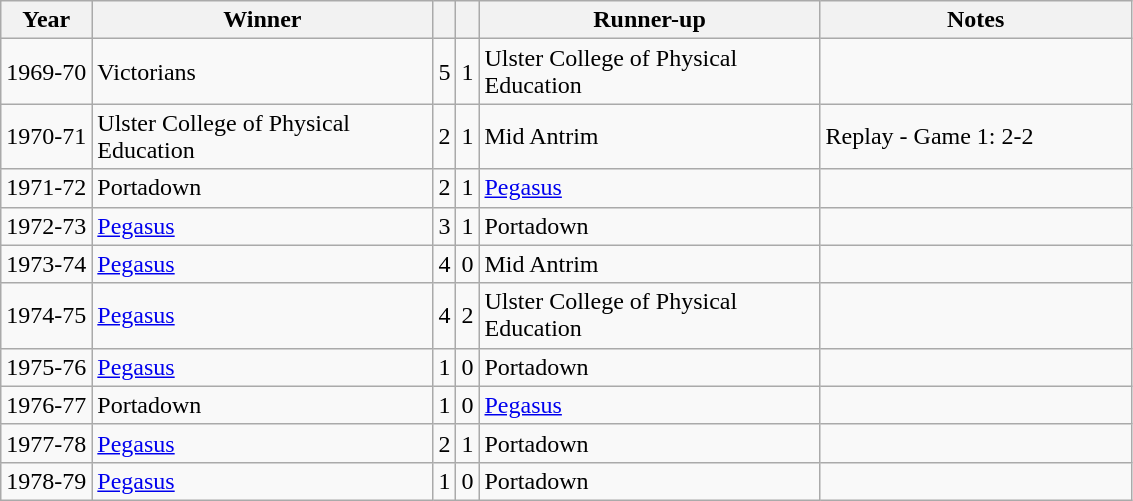<table class="wikitable">
<tr>
<th>Year</th>
<th>Winner</th>
<th></th>
<th></th>
<th>Runner-up</th>
<th>Notes</th>
</tr>
<tr>
<td align="center">1969-70</td>
<td width=220>Victorians</td>
<td align="center">5</td>
<td align="center">1</td>
<td width=220>Ulster College of Physical Education</td>
<td width=200></td>
</tr>
<tr>
<td align="center">1970-71</td>
<td>Ulster College of Physical Education</td>
<td align="center">2</td>
<td align="center">1</td>
<td>Mid Antrim</td>
<td>Replay - Game 1: 2-2</td>
</tr>
<tr>
<td align="center">1971-72</td>
<td>Portadown</td>
<td align="center">2</td>
<td align="center">1</td>
<td><a href='#'>Pegasus</a></td>
<td></td>
</tr>
<tr>
<td align="center">1972-73</td>
<td><a href='#'>Pegasus</a></td>
<td align="center">3</td>
<td align="center">1</td>
<td>Portadown</td>
<td></td>
</tr>
<tr>
<td align="center">1973-74</td>
<td><a href='#'>Pegasus</a></td>
<td align="center">4</td>
<td align="center">0</td>
<td>Mid Antrim</td>
<td></td>
</tr>
<tr>
<td align="center">1974-75</td>
<td><a href='#'>Pegasus</a></td>
<td align="center">4</td>
<td align="center">2</td>
<td>Ulster College of Physical Education</td>
<td></td>
</tr>
<tr>
<td align="center">1975-76</td>
<td><a href='#'>Pegasus</a></td>
<td align="center">1</td>
<td align="center">0</td>
<td>Portadown</td>
<td></td>
</tr>
<tr>
<td align="center">1976-77</td>
<td>Portadown</td>
<td align="center">1</td>
<td align="center">0</td>
<td><a href='#'>Pegasus</a></td>
<td></td>
</tr>
<tr>
<td align="center">1977-78</td>
<td><a href='#'>Pegasus</a></td>
<td align="center">2</td>
<td align="center">1</td>
<td>Portadown</td>
<td></td>
</tr>
<tr>
<td align="center">1978-79</td>
<td><a href='#'>Pegasus</a></td>
<td align="center">1</td>
<td align="center">0</td>
<td>Portadown</td>
<td></td>
</tr>
</table>
